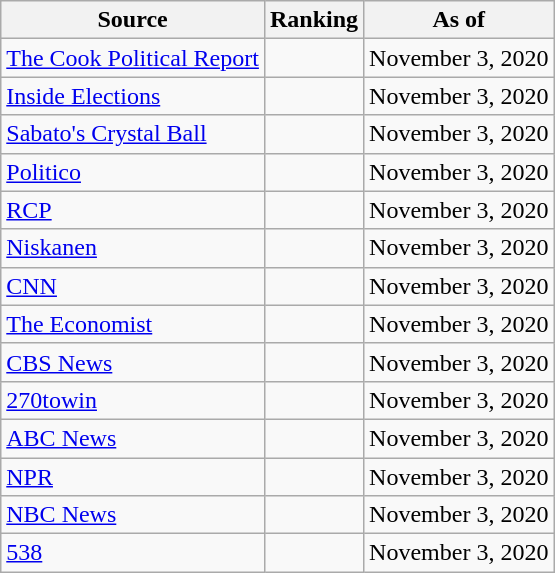<table class="wikitable" style="text-align:center">
<tr>
<th>Source</th>
<th>Ranking</th>
<th>As of</th>
</tr>
<tr>
<td align="left"><a href='#'>The Cook Political Report</a></td>
<td></td>
<td>November 3, 2020</td>
</tr>
<tr>
<td align="left"><a href='#'>Inside Elections</a></td>
<td></td>
<td>November 3, 2020</td>
</tr>
<tr>
<td align="left"><a href='#'>Sabato's Crystal Ball</a></td>
<td></td>
<td>November 3, 2020</td>
</tr>
<tr>
<td align="left"><a href='#'>Politico</a></td>
<td></td>
<td>November 3, 2020</td>
</tr>
<tr>
<td align="left"><a href='#'>RCP</a></td>
<td></td>
<td>November 3, 2020</td>
</tr>
<tr>
<td align="left"><a href='#'>Niskanen</a></td>
<td></td>
<td>November 3, 2020</td>
</tr>
<tr>
<td align="left"><a href='#'>CNN</a></td>
<td></td>
<td>November 3, 2020</td>
</tr>
<tr>
<td align="left"><a href='#'>The Economist</a></td>
<td></td>
<td>November 3, 2020</td>
</tr>
<tr>
<td align="left"><a href='#'>CBS News</a></td>
<td></td>
<td>November 3, 2020</td>
</tr>
<tr>
<td align="left"><a href='#'>270towin</a></td>
<td></td>
<td>November 3, 2020</td>
</tr>
<tr>
<td align="left"><a href='#'>ABC News</a></td>
<td></td>
<td>November 3, 2020</td>
</tr>
<tr>
<td align="left"><a href='#'>NPR</a></td>
<td></td>
<td>November 3, 2020</td>
</tr>
<tr>
<td align="left"><a href='#'>NBC News</a></td>
<td></td>
<td>November 3, 2020</td>
</tr>
<tr>
<td align="left"><a href='#'>538</a></td>
<td></td>
<td>November 3, 2020</td>
</tr>
</table>
